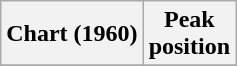<table class="wikitable plainrowheaders sortable" style="text-align:left;">
<tr>
<th scope="col">Chart (1960)</th>
<th scope="col">Peak<br>position</th>
</tr>
<tr>
</tr>
</table>
